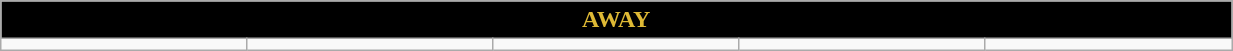<table class="wikitable collapsible collapsed" style="width:65%">
<tr>
<th colspan=15 ! style="color:#DEB935; background:black">AWAY</th>
</tr>
<tr>
<td></td>
<td></td>
<td></td>
<td></td>
<td></td>
</tr>
</table>
